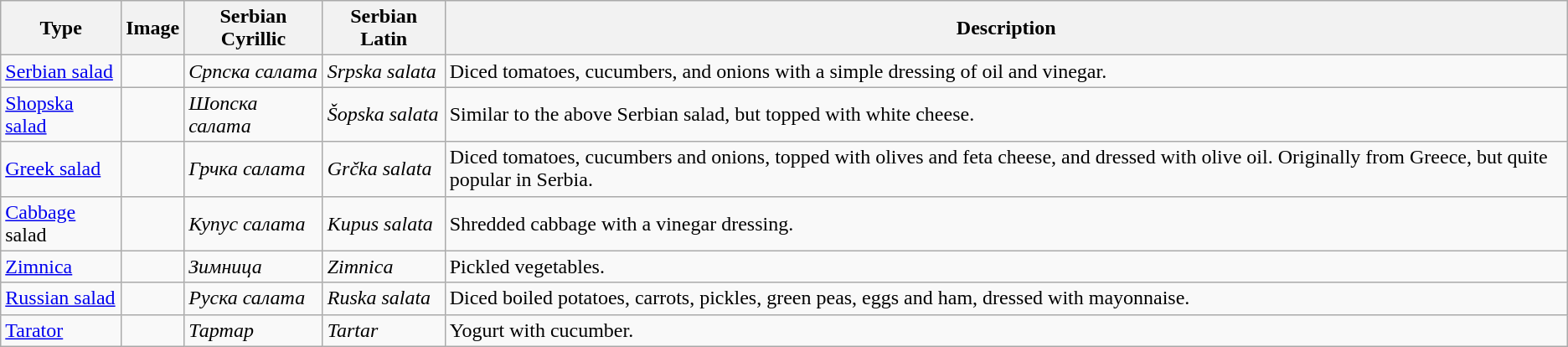<table class="wikitable">
<tr>
<th>Type</th>
<th>Image</th>
<th>Serbian Cyrillic</th>
<th>Serbian Latin</th>
<th>Description</th>
</tr>
<tr>
<td><a href='#'>Serbian salad</a></td>
<td></td>
<td><em>Српска салата</em></td>
<td><em>Srpska salata</em></td>
<td>Diced tomatoes, cucumbers, and onions with a simple dressing of oil and vinegar.</td>
</tr>
<tr>
<td><a href='#'>Shopska salad</a></td>
<td></td>
<td><em>Шопска салата</em></td>
<td><em>Šopska salata</em></td>
<td>Similar to the above Serbian salad, but topped with white cheese.</td>
</tr>
<tr>
<td><a href='#'>Greek salad</a></td>
<td></td>
<td><em>Грчка салата</em></td>
<td><em>Grčka salata</em></td>
<td>Diced tomatoes, cucumbers and onions, topped with olives and feta cheese, and dressed with olive oil. Originally from Greece, but quite popular in Serbia.</td>
</tr>
<tr>
<td><a href='#'>Cabbage</a> salad</td>
<td></td>
<td><em>Купус салата</em></td>
<td><em>Kupus salata</em></td>
<td>Shredded cabbage with a vinegar dressing.</td>
</tr>
<tr>
<td><a href='#'>Zimnica</a></td>
<td></td>
<td><em>Зимница</em></td>
<td><em>Zimnica</em></td>
<td>Pickled vegetables.</td>
</tr>
<tr>
<td><a href='#'>Russian salad</a></td>
<td></td>
<td><em>Руска салата</em></td>
<td><em>Ruska salata</em></td>
<td>Diced boiled potatoes, carrots, pickles, green peas, eggs and ham, dressed with mayonnaise.</td>
</tr>
<tr>
<td><a href='#'>Tarator</a></td>
<td></td>
<td><em>Тартар</em></td>
<td><em>Tartar</em></td>
<td>Yogurt with cucumber.</td>
</tr>
</table>
